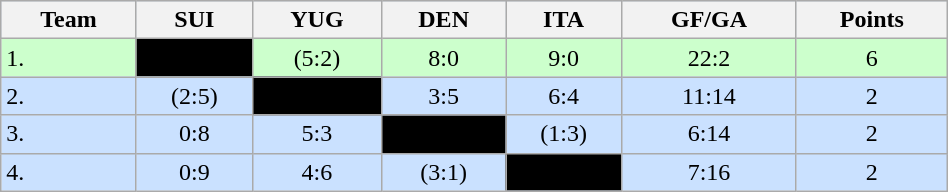<table class="wikitable" bgcolor="#EFEFFF" width="50%">
<tr bgcolor="#BCD2EE">
<th>Team</th>
<th>SUI</th>
<th>YUG</th>
<th>DEN</th>
<th>ITA</th>
<th>GF/GA</th>
<th>Points</th>
</tr>
<tr bgcolor="#ccffcc" align="center">
<td align="left">1. </td>
<td style="background:#000000;"></td>
<td>(5:2)</td>
<td>8:0</td>
<td>9:0</td>
<td>22:2</td>
<td>6</td>
</tr>
<tr bgcolor="#CAE1FF" align="center">
<td align="left">2. </td>
<td>(2:5)</td>
<td style="background:#000000;"></td>
<td>3:5</td>
<td>6:4</td>
<td>11:14</td>
<td>2</td>
</tr>
<tr bgcolor="#CAE1FF" align="center">
<td align="left">3. </td>
<td>0:8</td>
<td>5:3</td>
<td style="background:#000000;"></td>
<td>(1:3)</td>
<td>6:14</td>
<td>2</td>
</tr>
<tr bgcolor="#CAE1FF" align="center">
<td align="left">4. </td>
<td>0:9</td>
<td>4:6</td>
<td>(3:1)</td>
<td style="background:#000000;"></td>
<td>7:16</td>
<td>2</td>
</tr>
</table>
